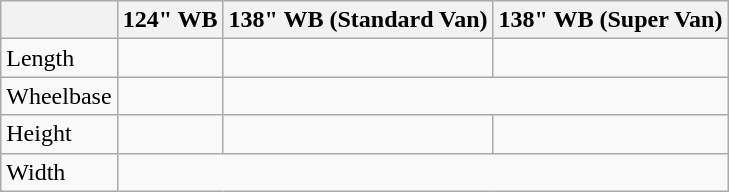<table class="wikitable">
<tr>
<th></th>
<th>124" WB</th>
<th>138" WB (Standard Van)</th>
<th>138" WB (Super Van)</th>
</tr>
<tr>
<td>Length</td>
<td></td>
<td></td>
<td></td>
</tr>
<tr>
<td>Wheelbase</td>
<td></td>
<td colspan=2></td>
</tr>
<tr>
<td>Height</td>
<td></td>
<td></td>
<td></td>
</tr>
<tr>
<td>Width</td>
<td colspan=3></td>
</tr>
</table>
